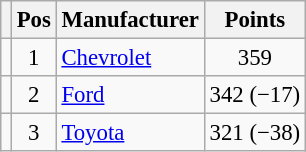<table class="wikitable" style="font-size: 95%;">
<tr>
<th></th>
<th>Pos</th>
<th>Manufacturer</th>
<th>Points</th>
</tr>
<tr>
<td align="left"></td>
<td style="text-align:center;">1</td>
<td><a href='#'>Chevrolet</a></td>
<td style="text-align:center;">359</td>
</tr>
<tr>
<td align="left"></td>
<td style="text-align:center;">2</td>
<td><a href='#'>Ford</a></td>
<td style="text-align:center;">342 (−17)</td>
</tr>
<tr>
<td align="left"></td>
<td style="text-align:center;">3</td>
<td><a href='#'>Toyota</a></td>
<td style="text-align:center;">321 (−38)</td>
</tr>
</table>
